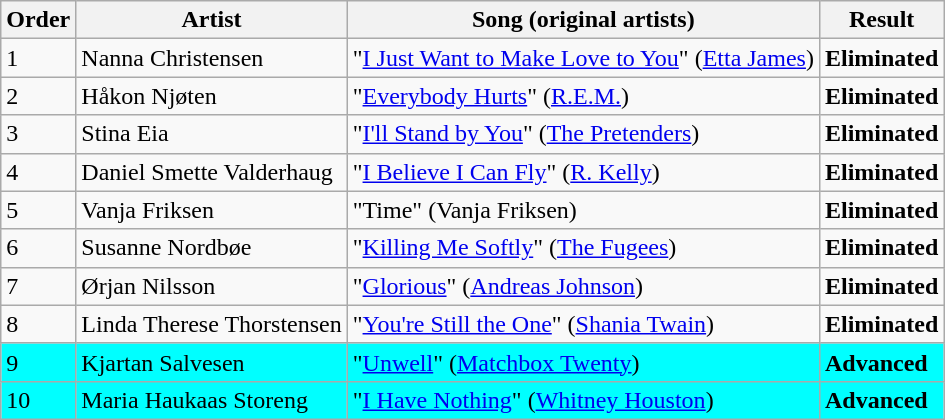<table class=wikitable>
<tr>
<th>Order</th>
<th>Artist</th>
<th>Song (original artists)</th>
<th>Result</th>
</tr>
<tr>
<td>1</td>
<td>Nanna Christensen</td>
<td>"<a href='#'>I Just Want to Make Love to You</a>" (<a href='#'>Etta James</a>)</td>
<td><strong>Eliminated</strong></td>
</tr>
<tr>
<td>2</td>
<td>Håkon Njøten</td>
<td>"<a href='#'>Everybody Hurts</a>" (<a href='#'>R.E.M.</a>)</td>
<td><strong>Eliminated</strong></td>
</tr>
<tr>
<td>3</td>
<td>Stina Eia</td>
<td>"<a href='#'>I'll Stand by You</a>" (<a href='#'>The Pretenders</a>)</td>
<td><strong>Eliminated</strong></td>
</tr>
<tr>
<td>4</td>
<td>Daniel Smette Valderhaug</td>
<td>"<a href='#'>I Believe I Can Fly</a>" (<a href='#'>R. Kelly</a>)</td>
<td><strong>Eliminated</strong></td>
</tr>
<tr>
<td>5</td>
<td>Vanja Friksen</td>
<td>"Time" (Vanja Friksen)</td>
<td><strong>Eliminated</strong></td>
</tr>
<tr>
<td>6</td>
<td>Susanne Nordbøe</td>
<td>"<a href='#'>Killing Me Softly</a>" (<a href='#'>The Fugees</a>)</td>
<td><strong>Eliminated</strong></td>
</tr>
<tr>
<td>7</td>
<td>Ørjan Nilsson</td>
<td>"<a href='#'>Glorious</a>" (<a href='#'>Andreas Johnson</a>)</td>
<td><strong>Eliminated</strong></td>
</tr>
<tr>
<td>8</td>
<td>Linda Therese Thorstensen</td>
<td>"<a href='#'>You're Still the One</a>" (<a href='#'>Shania Twain</a>)</td>
<td><strong>Eliminated</strong></td>
</tr>
<tr style="background:cyan;">
<td>9</td>
<td>Kjartan Salvesen</td>
<td>"<a href='#'>Unwell</a>" (<a href='#'>Matchbox Twenty</a>)</td>
<td><strong>Advanced</strong></td>
</tr>
<tr style="background:cyan;">
<td>10</td>
<td>Maria Haukaas Storeng</td>
<td>"<a href='#'>I Have Nothing</a>" (<a href='#'>Whitney Houston</a>)</td>
<td><strong>Advanced</strong></td>
</tr>
</table>
